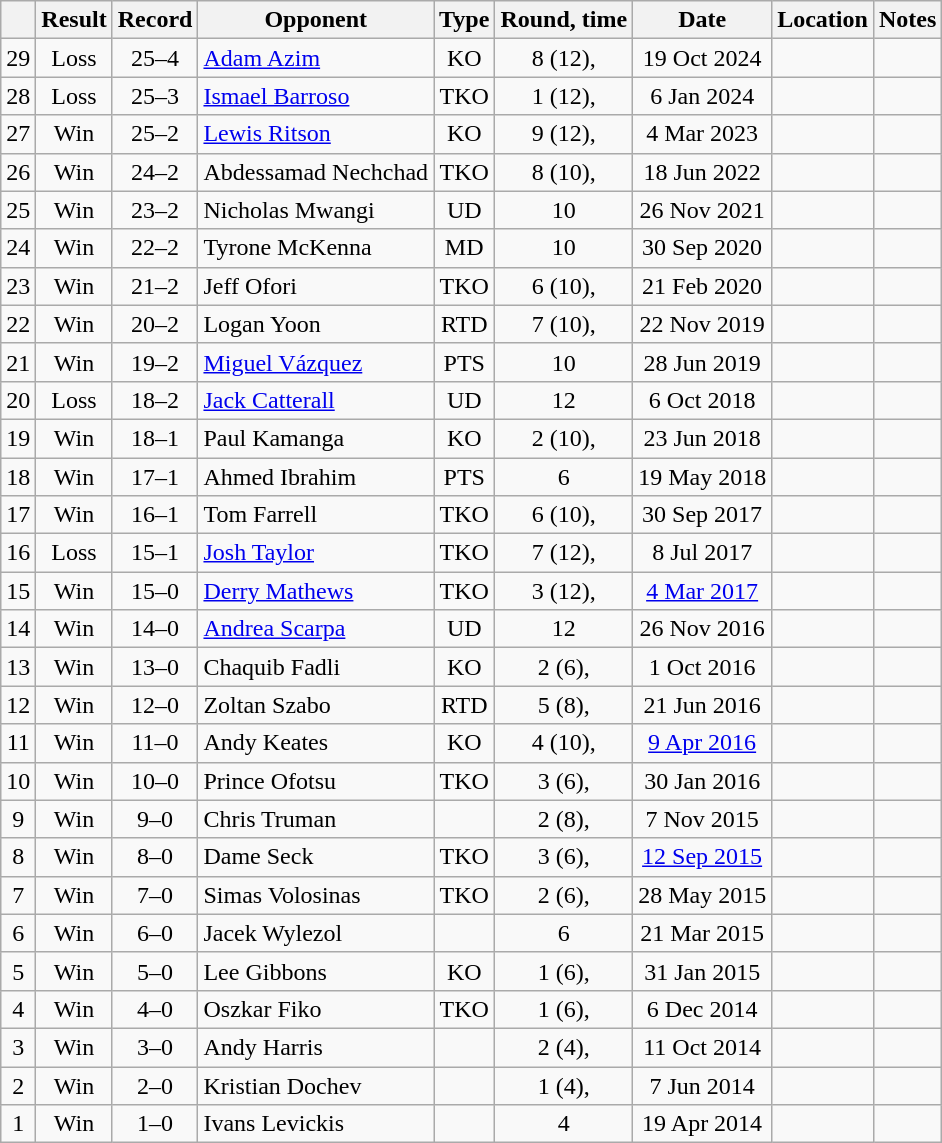<table class="wikitable" style="text-align:center">
<tr>
<th></th>
<th>Result</th>
<th>Record</th>
<th>Opponent</th>
<th>Type</th>
<th>Round, time</th>
<th>Date</th>
<th>Location</th>
<th>Notes</th>
</tr>
<tr>
<td>29</td>
<td>Loss</td>
<td>25–4</td>
<td style="text-align:left;"><a href='#'>Adam Azim</a></td>
<td>KO</td>
<td>8 (12), </td>
<td>19 Oct 2024</td>
<td style="text-align:left;"></td>
<td></td>
</tr>
<tr>
<td>28</td>
<td>Loss</td>
<td>25–3</td>
<td align=left><a href='#'>Ismael Barroso</a></td>
<td>TKO</td>
<td>1 (12), </td>
<td>6 Jan 2024</td>
<td align=left></td>
<td align=left></td>
</tr>
<tr>
<td>27</td>
<td> Win</td>
<td>25–2</td>
<td align=left><a href='#'>Lewis Ritson</a></td>
<td>KO</td>
<td>9 (12), </td>
<td>4 Mar 2023</td>
<td align=left></td>
<td></td>
</tr>
<tr>
<td>26</td>
<td> Win</td>
<td>24–2</td>
<td align=left>Abdessamad Nechchad</td>
<td>TKO</td>
<td>8 (10), </td>
<td>18 Jun 2022</td>
<td align=left></td>
<td></td>
</tr>
<tr>
<td>25</td>
<td> Win</td>
<td>23–2</td>
<td align=left>Nicholas Mwangi</td>
<td>UD</td>
<td>10</td>
<td>26 Nov 2021</td>
<td align=left></td>
<td></td>
</tr>
<tr>
<td>24</td>
<td> Win</td>
<td>22–2</td>
<td align=left>Tyrone McKenna</td>
<td>MD</td>
<td>10</td>
<td>30 Sep 2020</td>
<td align=left></td>
<td align=left></td>
</tr>
<tr>
<td>23</td>
<td>Win</td>
<td>21–2</td>
<td align=left>Jeff Ofori</td>
<td>TKO</td>
<td>6 (10), </td>
<td>21 Feb 2020</td>
<td align=left></td>
<td align=left></td>
</tr>
<tr>
<td>22</td>
<td>Win</td>
<td>20–2</td>
<td align=left>Logan Yoon</td>
<td>RTD</td>
<td>7 (10), </td>
<td>22 Nov 2019</td>
<td align=left></td>
<td align=left></td>
</tr>
<tr>
<td>21</td>
<td>Win</td>
<td>19–2</td>
<td align=left><a href='#'>Miguel Vázquez</a></td>
<td>PTS</td>
<td>10</td>
<td>28 Jun 2019</td>
<td align=left></td>
<td></td>
</tr>
<tr>
<td>20</td>
<td>Loss</td>
<td>18–2</td>
<td style="text-align:left;"><a href='#'>Jack Catterall</a></td>
<td>UD</td>
<td>12</td>
<td>6 Oct 2018</td>
<td style="text-align:left;"></td>
<td style="text-align:left;"></td>
</tr>
<tr>
<td>19</td>
<td>Win</td>
<td>18–1</td>
<td style="text-align:left;">Paul Kamanga</td>
<td>KO</td>
<td>2 (10), </td>
<td>23 Jun 2018</td>
<td style="text-align:left;"></td>
<td style="text-align:left;"></td>
</tr>
<tr>
<td>18</td>
<td>Win</td>
<td>17–1</td>
<td style="text-align:left;">Ahmed Ibrahim</td>
<td>PTS</td>
<td>6</td>
<td>19 May 2018</td>
<td style="text-align:left;"></td>
<td></td>
</tr>
<tr>
<td>17</td>
<td>Win</td>
<td>16–1</td>
<td style="text-align:left;">Tom Farrell</td>
<td>TKO</td>
<td>6 (10), </td>
<td>30 Sep 2017</td>
<td style="text-align:left;"></td>
<td style="text-align:left;"></td>
</tr>
<tr>
<td>16</td>
<td>Loss</td>
<td>15–1</td>
<td style="text-align:left;"><a href='#'>Josh Taylor</a></td>
<td>TKO</td>
<td>7 (12), </td>
<td>8 Jul 2017</td>
<td style="text-align:left;"></td>
<td style="text-align:left;"></td>
</tr>
<tr>
<td>15</td>
<td>Win</td>
<td>15–0</td>
<td style="text-align:left;"><a href='#'>Derry Mathews</a></td>
<td>TKO</td>
<td>3 (12), </td>
<td><a href='#'>4 Mar 2017</a></td>
<td style="text-align:left;"></td>
<td style="text-align:left;"></td>
</tr>
<tr>
<td>14</td>
<td>Win</td>
<td>14–0</td>
<td style="text-align:left;"><a href='#'>Andrea Scarpa</a></td>
<td>UD</td>
<td>12</td>
<td>26 Nov 2016</td>
<td style="text-align:left;"></td>
<td style="text-align:left;"></td>
</tr>
<tr>
<td>13</td>
<td>Win</td>
<td>13–0</td>
<td style="text-align:left;">Chaquib Fadli</td>
<td>KO</td>
<td>2 (6), </td>
<td>1 Oct 2016</td>
<td style="text-align:left;"></td>
<td></td>
</tr>
<tr>
<td>12</td>
<td>Win</td>
<td>12–0</td>
<td style="text-align:left;">Zoltan Szabo</td>
<td>RTD</td>
<td>5 (8), </td>
<td>21 Jun 2016</td>
<td style="text-align:left;"></td>
<td></td>
</tr>
<tr>
<td>11</td>
<td>Win</td>
<td>11–0</td>
<td style="text-align:left;">Andy Keates</td>
<td>KO</td>
<td>4 (10), </td>
<td><a href='#'>9 Apr 2016</a></td>
<td style="text-align:left;"></td>
<td style="text-align:left;"></td>
</tr>
<tr>
<td>10</td>
<td>Win</td>
<td>10–0</td>
<td style="text-align:left;">Prince Ofotsu</td>
<td>TKO</td>
<td>3 (6), </td>
<td>30 Jan 2016</td>
<td style="text-align:left;"></td>
<td></td>
</tr>
<tr>
<td>9</td>
<td>Win</td>
<td>9–0</td>
<td style="text-align:left;">Chris Truman</td>
<td></td>
<td>2 (8), </td>
<td>7 Nov 2015</td>
<td style="text-align:left;"></td>
<td></td>
</tr>
<tr>
<td>8</td>
<td>Win</td>
<td>8–0</td>
<td style="text-align:left;">Dame Seck</td>
<td>TKO</td>
<td>3 (6), </td>
<td><a href='#'>12 Sep 2015</a></td>
<td style="text-align:left;"></td>
<td></td>
</tr>
<tr>
<td>7</td>
<td>Win</td>
<td>7–0</td>
<td style="text-align:left;">Simas Volosinas</td>
<td>TKO</td>
<td>2 (6), </td>
<td>28 May 2015</td>
<td style="text-align:left;"></td>
<td></td>
</tr>
<tr>
<td>6</td>
<td>Win</td>
<td>6–0</td>
<td style="text-align:left;">Jacek Wylezol</td>
<td></td>
<td>6</td>
<td>21 Mar 2015</td>
<td style="text-align:left;"></td>
<td></td>
</tr>
<tr>
<td>5</td>
<td>Win</td>
<td>5–0</td>
<td style="text-align:left;">Lee Gibbons</td>
<td>KO</td>
<td>1 (6), </td>
<td>31 Jan 2015</td>
<td style="text-align:left;"></td>
<td></td>
</tr>
<tr>
<td>4</td>
<td>Win</td>
<td>4–0</td>
<td style="text-align:left;">Oszkar Fiko</td>
<td>TKO</td>
<td>1 (6), </td>
<td>6 Dec 2014</td>
<td style="text-align:left;"></td>
<td></td>
</tr>
<tr>
<td>3</td>
<td>Win</td>
<td>3–0</td>
<td style="text-align:left;">Andy Harris</td>
<td></td>
<td>2 (4), </td>
<td>11 Oct 2014</td>
<td style="text-align:left;"></td>
<td></td>
</tr>
<tr>
<td>2</td>
<td>Win</td>
<td>2–0</td>
<td style="text-align:left;">Kristian Dochev</td>
<td></td>
<td>1 (4), </td>
<td>7 Jun 2014</td>
<td style="text-align:left;"></td>
<td></td>
</tr>
<tr>
<td>1</td>
<td>Win</td>
<td>1–0</td>
<td style="text-align:left;">Ivans Levickis</td>
<td></td>
<td>4</td>
<td>19 Apr 2014</td>
<td style="text-align:left;"></td>
<td></td>
</tr>
</table>
